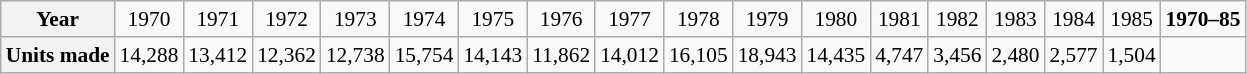<table class="wikitable" style="text-align:center; font-size:89%; text-align:center;">
<tr>
<th>Year</th>
<td>1970</td>
<td>1971</td>
<td>1972</td>
<td>1973</td>
<td>1974</td>
<td>1975</td>
<td>1976</td>
<td>1977</td>
<td>1978</td>
<td>1979</td>
<td>1980</td>
<td>1981</td>
<td>1982</td>
<td>1983</td>
<td>1984</td>
<td>1985</td>
<td style="line-height:1.2em;"><strong>1970–85</strong></td>
</tr>
<tr>
<th style="line-height:1.2em;">Units made</th>
<td>14,288</td>
<td>13,412</td>
<td>12,362</td>
<td>12,738</td>
<td>15,754</td>
<td>14,143</td>
<td>11,862</td>
<td>14,012</td>
<td>16,105</td>
<td>18,943</td>
<td>14,435</td>
<td>4,747</td>
<td>3,456</td>
<td>2,480</td>
<td>2,577</td>
<td>1,504</td>
<td></td>
</tr>
</table>
